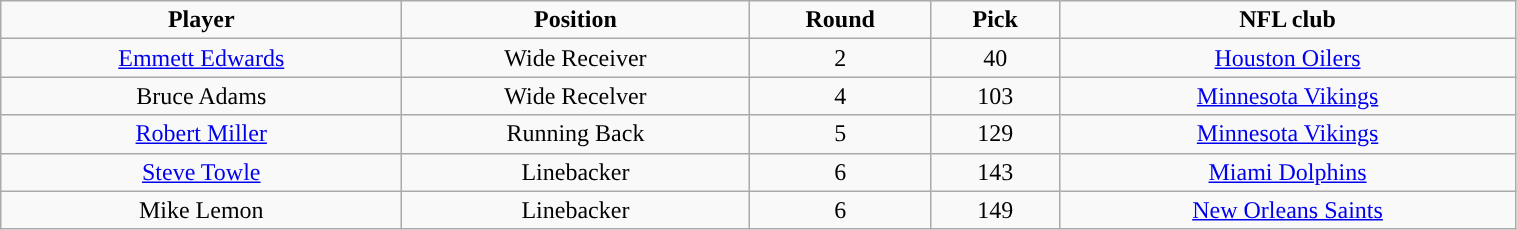<table class="wikitable" width="80%">
<tr align="center">
<td><strong>Player</strong></td>
<td><strong>Position</strong></td>
<td><strong>Round</strong></td>
<td><strong>Pick</strong></td>
<td><strong>NFL club</strong></td>
</tr>
<tr align="center" bgcolor="">
<td><a href='#'>Emmett Edwards</a></td>
<td>Wide Receiver</td>
<td>2</td>
<td>40</td>
<td><a href='#'>Houston Oilers</a></td>
</tr>
<tr align="center" bgcolor="">
<td>Bruce Adams</td>
<td>Wide Recelver</td>
<td>4</td>
<td>103</td>
<td><a href='#'>Minnesota Vikings</a></td>
</tr>
<tr align="center" bgcolor="">
<td><a href='#'>Robert Miller</a></td>
<td>Running Back</td>
<td>5</td>
<td>129</td>
<td><a href='#'>Minnesota Vikings</a></td>
</tr>
<tr align="center" bgcolor="">
<td><a href='#'>Steve Towle</a></td>
<td>Linebacker</td>
<td>6</td>
<td>143</td>
<td><a href='#'>Miami Dolphins</a></td>
</tr>
<tr align="center" bgcolor="">
<td>Mike Lemon</td>
<td>Linebacker</td>
<td>6</td>
<td>149</td>
<td><a href='#'>New Orleans Saints</a></td>
</tr>
</table>
